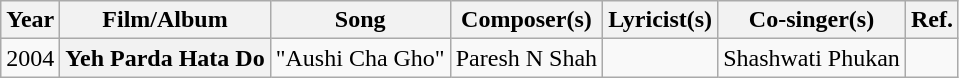<table class="wikitable plainrowheaders">
<tr>
<th scope="col">Year</th>
<th scope="col">Film/Album</th>
<th scope="col">Song</th>
<th scope="col">Composer(s)</th>
<th>Lyricist(s)</th>
<th scope="col">Co-singer(s)</th>
<th scope="col">Ref.</th>
</tr>
<tr>
<td>2004</td>
<th scope="row">Yeh Parda Hata Do</th>
<td>"Aushi Cha Gho"</td>
<td>Paresh N Shah</td>
<td></td>
<td>Shashwati Phukan</td>
<td></td>
</tr>
</table>
